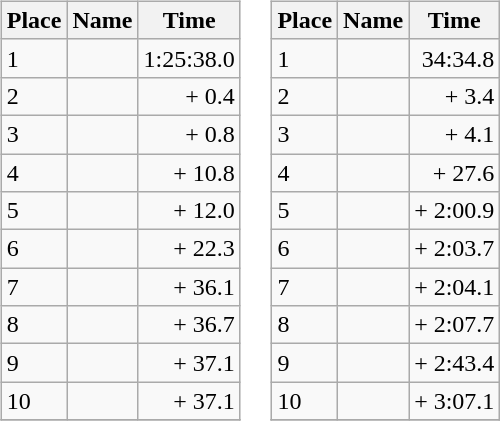<table border="0">
<tr>
<td valign="top"><br><table class="wikitable">
<tr>
<th>Place</th>
<th>Name</th>
<th>Time</th>
</tr>
<tr>
<td>1</td>
<td></td>
<td align="right">1:25:38.0</td>
</tr>
<tr>
<td>2</td>
<td></td>
<td align="right">+ 0.4</td>
</tr>
<tr>
<td>3</td>
<td></td>
<td align="right">+ 0.8</td>
</tr>
<tr>
<td>4</td>
<td></td>
<td align="right">+ 10.8</td>
</tr>
<tr>
<td>5</td>
<td></td>
<td align="right">+ 12.0</td>
</tr>
<tr>
<td>6</td>
<td></td>
<td align="right">+ 22.3</td>
</tr>
<tr>
<td>7</td>
<td></td>
<td align="right">+ 36.1</td>
</tr>
<tr>
<td>8</td>
<td></td>
<td align="right">+ 36.7</td>
</tr>
<tr>
<td>9</td>
<td></td>
<td align="right">+ 37.1</td>
</tr>
<tr>
<td>10</td>
<td></td>
<td align="right">+ 37.1</td>
</tr>
<tr>
</tr>
</table>
</td>
<td valign="top"><br><table class="wikitable">
<tr>
<th>Place</th>
<th>Name</th>
<th>Time</th>
</tr>
<tr>
<td>1</td>
<td></td>
<td align="right">34:34.8</td>
</tr>
<tr>
<td>2</td>
<td></td>
<td align="right">+ 3.4</td>
</tr>
<tr>
<td>3</td>
<td></td>
<td align="right">+ 4.1</td>
</tr>
<tr>
<td>4</td>
<td></td>
<td align="right">+ 27.6</td>
</tr>
<tr>
<td>5</td>
<td></td>
<td align="right">+ 2:00.9</td>
</tr>
<tr>
<td>6</td>
<td></td>
<td align="right">+ 2:03.7</td>
</tr>
<tr>
<td>7</td>
<td></td>
<td align="right">+ 2:04.1</td>
</tr>
<tr>
<td>8</td>
<td></td>
<td align="right">+ 2:07.7</td>
</tr>
<tr>
<td>9</td>
<td></td>
<td align="right">+ 2:43.4</td>
</tr>
<tr>
<td>10</td>
<td></td>
<td align="right">+ 3:07.1</td>
</tr>
<tr>
</tr>
</table>
</td>
</tr>
</table>
